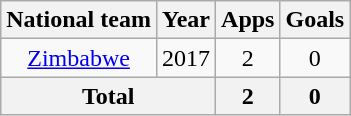<table class="wikitable" style="text-align:center">
<tr>
<th>National team</th>
<th>Year</th>
<th>Apps</th>
<th>Goals</th>
</tr>
<tr>
<td rowspan="1"><a href='#'>Zimbabwe</a></td>
<td>2017</td>
<td>2</td>
<td>0</td>
</tr>
<tr>
<th colspan=2>Total</th>
<th>2</th>
<th>0</th>
</tr>
</table>
